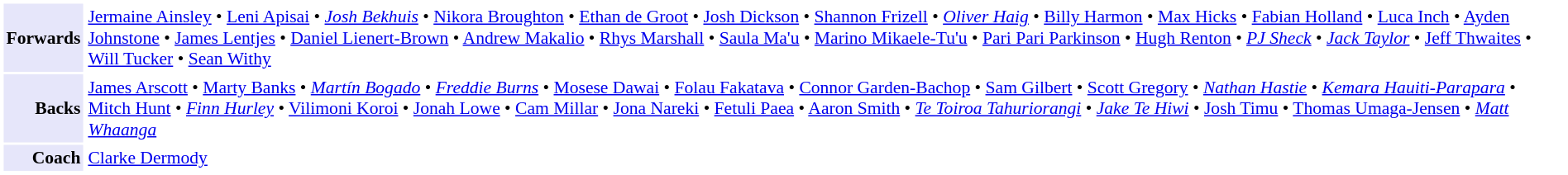<table cellpadding="2" style="border: 1px solid white; font-size:90%;">
<tr>
<td style="text-align:right;" bgcolor="lavender"><strong>Forwards</strong></td>
<td style="text-align:left;"><a href='#'>Jermaine Ainsley</a> • <a href='#'>Leni Apisai</a> • <em><a href='#'>Josh Bekhuis</a></em> • <a href='#'>Nikora Broughton</a> • <a href='#'>Ethan de Groot</a> • <a href='#'>Josh Dickson</a> • <a href='#'>Shannon Frizell</a> • <em><a href='#'>Oliver Haig</a></em> • <a href='#'>Billy Harmon</a> • <a href='#'>Max Hicks</a> • <a href='#'>Fabian Holland</a> • <a href='#'>Luca Inch</a> • <a href='#'>Ayden Johnstone</a> • <a href='#'>James Lentjes</a> • <a href='#'>Daniel Lienert-Brown</a> • <a href='#'>Andrew Makalio</a> • <a href='#'>Rhys Marshall</a> • <a href='#'>Saula Ma'u</a> • <a href='#'>Marino Mikaele-Tu'u</a> • <a href='#'>Pari Pari Parkinson</a> • <a href='#'>Hugh Renton</a> • <em><a href='#'>PJ Sheck</a></em> • <em><a href='#'>Jack Taylor</a></em> • <a href='#'>Jeff Thwaites</a> • <a href='#'>Will Tucker</a> • <a href='#'>Sean Withy</a></td>
</tr>
<tr>
<td style="text-align:right;" bgcolor="lavender"><strong>Backs</strong></td>
<td style="text-align:left;"><a href='#'>James Arscott</a> • <a href='#'>Marty Banks</a> • <em><a href='#'>Martín Bogado</a></em> • <em><a href='#'>Freddie Burns</a></em> • <a href='#'>Mosese Dawai</a> • <a href='#'>Folau Fakatava</a> • <a href='#'>Connor Garden-Bachop</a> • <a href='#'>Sam Gilbert</a> • <a href='#'>Scott Gregory</a> • <em><a href='#'>Nathan Hastie</a></em> • <em><a href='#'>Kemara Hauiti-Parapara</a></em> • <a href='#'>Mitch Hunt</a> • <em><a href='#'>Finn Hurley</a></em> • <a href='#'>Vilimoni Koroi</a> • <a href='#'>Jonah Lowe</a> • <a href='#'>Cam Millar</a> • <a href='#'>Jona Nareki</a> • <a href='#'>Fetuli Paea</a> • <a href='#'>Aaron Smith</a> • <em><a href='#'>Te Toiroa Tahuriorangi</a></em> • <em><a href='#'>Jake Te Hiwi</a></em> • <a href='#'>Josh Timu</a> • <a href='#'>Thomas Umaga-Jensen</a> • <em><a href='#'>Matt Whaanga</a></em></td>
</tr>
<tr>
<td style="text-align:right;" bgcolor="lavender"><strong>Coach</strong></td>
<td style="text-align:left;"><a href='#'>Clarke Dermody</a></td>
</tr>
</table>
